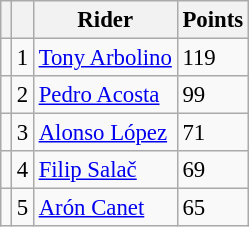<table class="wikitable" style="font-size: 95%;">
<tr>
<th></th>
<th></th>
<th>Rider</th>
<th>Points</th>
</tr>
<tr>
<td></td>
<td align=center>1</td>
<td> <a href='#'>Tony Arbolino</a></td>
<td align=left>119</td>
</tr>
<tr>
<td></td>
<td align=center>2</td>
<td> <a href='#'>Pedro Acosta</a></td>
<td align=left>99</td>
</tr>
<tr>
<td></td>
<td align=center>3</td>
<td> <a href='#'>Alonso López</a></td>
<td align=left>71</td>
</tr>
<tr>
<td></td>
<td align=center>4</td>
<td> <a href='#'>Filip Salač</a></td>
<td align=left>69</td>
</tr>
<tr>
<td></td>
<td align=center>5</td>
<td> <a href='#'>Arón Canet</a></td>
<td align=left>65</td>
</tr>
</table>
